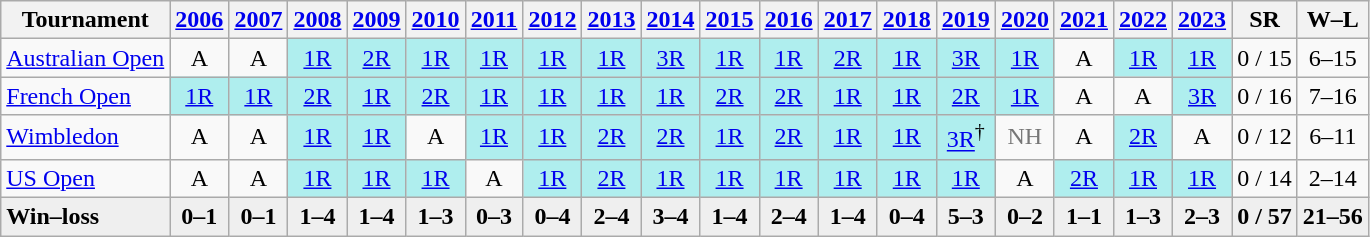<table class=wikitable style=text-align:center>
<tr>
<th>Tournament</th>
<th><a href='#'>2006</a></th>
<th><a href='#'>2007</a></th>
<th><a href='#'>2008</a></th>
<th><a href='#'>2009</a></th>
<th><a href='#'>2010</a></th>
<th><a href='#'>2011</a></th>
<th><a href='#'>2012</a></th>
<th><a href='#'>2013</a></th>
<th><a href='#'>2014</a></th>
<th><a href='#'>2015</a></th>
<th><a href='#'>2016</a></th>
<th><a href='#'>2017</a></th>
<th><a href='#'>2018</a></th>
<th><a href='#'>2019</a></th>
<th><a href='#'>2020</a></th>
<th><a href='#'>2021</a></th>
<th><a href='#'>2022</a></th>
<th><a href='#'>2023</a></th>
<th>SR</th>
<th>W–L</th>
</tr>
<tr>
<td align=left><a href='#'>Australian Open</a></td>
<td>A</td>
<td>A</td>
<td style=background:#afeeee><a href='#'>1R</a></td>
<td style=background:#afeeee><a href='#'>2R</a></td>
<td style=background:#afeeee><a href='#'>1R</a></td>
<td style=background:#afeeee><a href='#'>1R</a></td>
<td style=background:#afeeee><a href='#'>1R</a></td>
<td style=background:#afeeee><a href='#'>1R</a></td>
<td style=background:#afeeee><a href='#'>3R</a></td>
<td style=background:#afeeee><a href='#'>1R</a></td>
<td style=background:#afeeee><a href='#'>1R</a></td>
<td style=background:#afeeee><a href='#'>2R</a></td>
<td style=background:#afeeee><a href='#'>1R</a></td>
<td style=background:#afeeee><a href='#'>3R</a></td>
<td style=background:#afeeee><a href='#'>1R</a></td>
<td>A</td>
<td style=background:#afeeee><a href='#'>1R</a></td>
<td bgcolor=afeeee><a href='#'>1R</a></td>
<td>0 / 15</td>
<td>6–15</td>
</tr>
<tr>
<td align=left><a href='#'>French Open</a></td>
<td style=background:#afeeee><a href='#'>1R</a></td>
<td style=background:#afeeee><a href='#'>1R</a></td>
<td style=background:#afeeee><a href='#'>2R</a></td>
<td style=background:#afeeee><a href='#'>1R</a></td>
<td style=background:#afeeee><a href='#'>2R</a></td>
<td style=background:#afeeee><a href='#'>1R</a></td>
<td style=background:#afeeee><a href='#'>1R</a></td>
<td style=background:#afeeee><a href='#'>1R</a></td>
<td style=background:#afeeee><a href='#'>1R</a></td>
<td style=background:#afeeee><a href='#'>2R</a></td>
<td style=background:#afeeee><a href='#'>2R</a></td>
<td style=background:#afeeee><a href='#'>1R</a></td>
<td style=background:#afeeee><a href='#'>1R</a></td>
<td style=background:#afeeee><a href='#'>2R</a></td>
<td style=background:#afeeee><a href='#'>1R</a></td>
<td>A</td>
<td>A</td>
<td style=background:#afeeee><a href='#'>3R</a></td>
<td>0 / 16</td>
<td>7–16</td>
</tr>
<tr>
<td align=left><a href='#'>Wimbledon</a></td>
<td>A</td>
<td>A</td>
<td style=background:#afeeee><a href='#'>1R</a></td>
<td style=background:#afeeee><a href='#'>1R</a></td>
<td>A</td>
<td style=background:#afeeee><a href='#'>1R</a></td>
<td style=background:#afeeee><a href='#'>1R</a></td>
<td style=background:#afeeee><a href='#'>2R</a></td>
<td style=background:#afeeee><a href='#'>2R</a></td>
<td style=background:#afeeee><a href='#'>1R</a></td>
<td style=background:#afeeee><a href='#'>2R</a></td>
<td style=background:#afeeee><a href='#'>1R</a></td>
<td style=background:#afeeee><a href='#'>1R</a></td>
<td style=background:#afeeee><a href='#'>3R</a><sup>†</sup></td>
<td style=color:#767676>NH</td>
<td>A</td>
<td bgcolor=afeeee><a href='#'>2R</a></td>
<td>A</td>
<td>0 / 12</td>
<td>6–11</td>
</tr>
<tr>
<td align=left><a href='#'>US Open</a></td>
<td>A</td>
<td>A</td>
<td style=background:#afeeee><a href='#'>1R</a></td>
<td style=background:#afeeee><a href='#'>1R</a></td>
<td style=background:#afeeee><a href='#'>1R</a></td>
<td>A</td>
<td style=background:#afeeee><a href='#'>1R</a></td>
<td style=background:#afeeee><a href='#'>2R</a></td>
<td style=background:#afeeee><a href='#'>1R</a></td>
<td style=background:#afeeee><a href='#'>1R</a></td>
<td style=background:#afeeee><a href='#'>1R</a></td>
<td style=background:#afeeee><a href='#'>1R</a></td>
<td style=background:#afeeee><a href='#'>1R</a></td>
<td style=background:#afeeee><a href='#'>1R</a></td>
<td>A</td>
<td style=background:#afeeee><a href='#'>2R</a></td>
<td bgcolor=afeeee><a href='#'>1R</a></td>
<td bgcolor=afeeee><a href='#'>1R</a></td>
<td>0 / 14</td>
<td>2–14</td>
</tr>
<tr style=background:#efefef;font-weight:bold>
<td style=text-align:left>Win–loss</td>
<td>0–1</td>
<td>0–1</td>
<td>1–4</td>
<td>1–4</td>
<td>1–3</td>
<td>0–3</td>
<td>0–4</td>
<td>2–4</td>
<td>3–4</td>
<td>1–4</td>
<td>2–4</td>
<td>1–4</td>
<td>0–4</td>
<td>5–3</td>
<td>0–2</td>
<td>1–1</td>
<td>1–3</td>
<td>2–3</td>
<td>0 / 57</td>
<td>21–56</td>
</tr>
</table>
